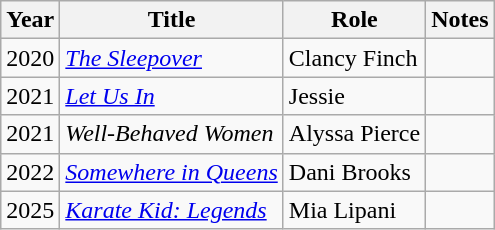<table class="wikitable sortable">
<tr>
<th>Year</th>
<th>Title</th>
<th>Role</th>
<th class="unsortable">Notes</th>
</tr>
<tr>
<td>2020</td>
<td><em><a href='#'>The Sleepover</a></em></td>
<td>Clancy Finch</td>
<td></td>
</tr>
<tr>
<td>2021</td>
<td><em><a href='#'>Let Us In</a></em></td>
<td>Jessie</td>
<td></td>
</tr>
<tr>
<td>2021</td>
<td><em>Well-Behaved Women</em></td>
<td>Alyssa Pierce</td>
<td></td>
</tr>
<tr>
<td>2022</td>
<td><em><a href='#'>Somewhere in Queens</a></em></td>
<td>Dani Brooks</td>
<td></td>
</tr>
<tr>
<td>2025</td>
<td><em><a href='#'>Karate Kid: Legends</a></em></td>
<td>Mia Lipani</td>
<td></td>
</tr>
</table>
